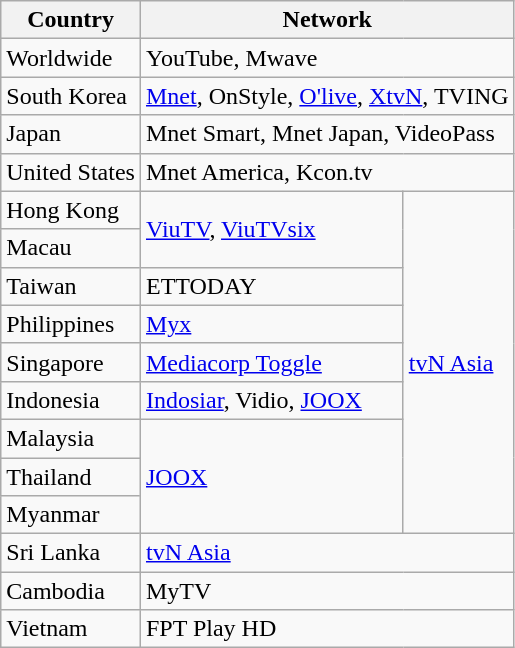<table class="wikitable"; text-align:center; font-size:95%">
<tr>
<th>Country</th>
<th colspan="2">Network</th>
</tr>
<tr>
<td>Worldwide</td>
<td colspan="2">YouTube, Mwave</td>
</tr>
<tr>
<td>South Korea</td>
<td colspan="2"><a href='#'>Mnet</a>, OnStyle, <a href='#'>O'live</a>, <a href='#'>XtvN</a>, TVING</td>
</tr>
<tr>
<td>Japan</td>
<td colspan="2">Mnet Smart, Mnet Japan, VideoPass</td>
</tr>
<tr>
<td>United States</td>
<td colspan="2">Mnet America, Kcon.tv</td>
</tr>
<tr>
<td>Hong Kong</td>
<td rowspan="2"><a href='#'>ViuTV</a>, <a href='#'>ViuTVsix</a></td>
<td rowspan="9"><a href='#'>tvN Asia</a></td>
</tr>
<tr>
<td>Macau</td>
</tr>
<tr>
<td>Taiwan</td>
<td>ETTODAY</td>
</tr>
<tr>
<td>Philippines</td>
<td><a href='#'>Myx</a></td>
</tr>
<tr>
<td>Singapore</td>
<td><a href='#'>Mediacorp Toggle</a></td>
</tr>
<tr>
<td>Indonesia</td>
<td><a href='#'>Indosiar</a>, Vidio, <a href='#'>JOOX</a></td>
</tr>
<tr>
<td>Malaysia</td>
<td rowspan="3"><a href='#'>JOOX</a></td>
</tr>
<tr>
<td>Thailand</td>
</tr>
<tr>
<td>Myanmar</td>
</tr>
<tr>
<td>Sri Lanka</td>
<td colspan="2"><a href='#'>tvN Asia</a></td>
</tr>
<tr>
<td>Cambodia</td>
<td colspan="2">MyTV</td>
</tr>
<tr>
<td>Vietnam</td>
<td colspan="2">FPT Play HD </td>
</tr>
</table>
